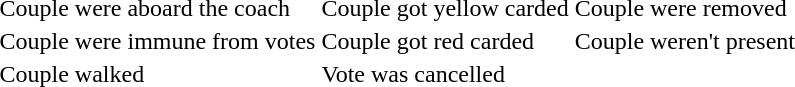<table>
<tr>
<td> Couple were aboard the coach</td>
<td> Couple got yellow carded</td>
<td> Couple were removed</td>
</tr>
<tr>
<td> Couple were immune from votes</td>
<td> Couple got red carded</td>
<td> Couple weren't present</td>
</tr>
<tr>
<td> Couple walked</td>
<td> Vote was cancelled</td>
<td></td>
</tr>
</table>
